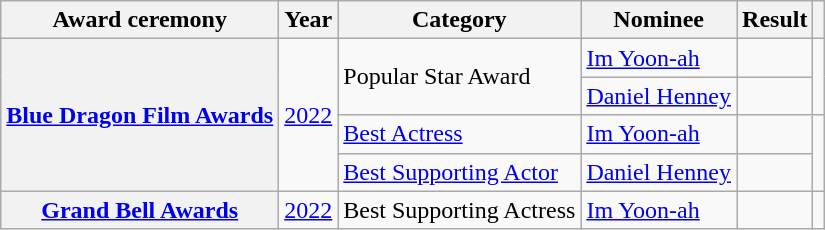<table class="wikitable plainrowheaders sortable">
<tr>
<th scope="col">Award ceremony </th>
<th scope="col">Year</th>
<th scope="col">Category </th>
<th scope="col">Nominee</th>
<th scope="col">Result</th>
<th scope="col" class="unsortable"></th>
</tr>
<tr>
<th scope="row" rowspan="4"><a href='#'>Blue Dragon Film Awards</a></th>
<td rowspan="4" style="text-align:center"><a href='#'>2022</a></td>
<td rowspan="2">Popular Star Award</td>
<td><a href='#'>Im Yoon-ah</a></td>
<td></td>
<td rowspan="2" style="text-align:center"></td>
</tr>
<tr>
<td><a href='#'>Daniel Henney</a></td>
<td></td>
</tr>
<tr>
<td><a href='#'>Best Actress</a></td>
<td><a href='#'>Im Yoon-ah</a></td>
<td></td>
<td rowspan="2" style="text-align:center"></td>
</tr>
<tr>
<td><a href='#'>Best Supporting Actor</a></td>
<td><a href='#'>Daniel Henney</a></td>
<td></td>
</tr>
<tr>
<th scope="row"><a href='#'>Grand Bell Awards</a></th>
<td scope="row" style="text-align:center"><a href='#'>2022</a></td>
<td>Best Supporting Actress</td>
<td><a href='#'>Im Yoon-ah</a></td>
<td></td>
<td style="text-align:center"></td>
</tr>
</table>
